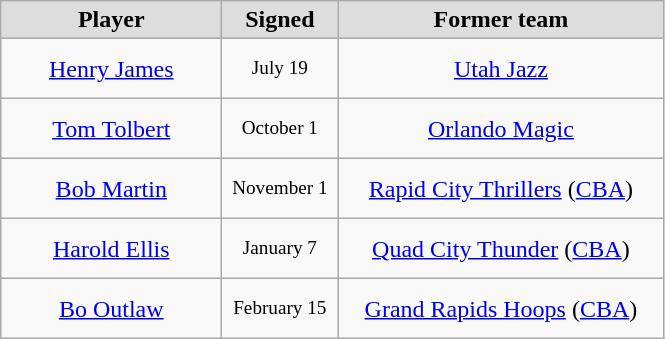<table class="wikitable" style="text-align: center">
<tr align="center" bgcolor="#dddddd">
<td style="width:140px"><strong>Player</strong></td>
<td style="width:70px"><strong>Signed</strong></td>
<td style="width:210px"><strong>Former team</strong></td>
</tr>
<tr style="height:40px">
<td><a href='#'>Henry James</a></td>
<td style="font-size: 80%">July 19</td>
<td><a href='#'>Utah Jazz</a></td>
</tr>
<tr style="height:40px">
<td><a href='#'>Tom Tolbert</a></td>
<td style="font-size: 80%">October 1</td>
<td><a href='#'>Orlando Magic</a></td>
</tr>
<tr style="height:40px">
<td><a href='#'>Bob Martin</a></td>
<td style="font-size: 80%">November 1</td>
<td><a href='#'>Rapid City Thrillers</a> (<a href='#'>CBA</a>)</td>
</tr>
<tr style="height:40px">
<td><a href='#'>Harold Ellis</a></td>
<td style="font-size: 80%">January 7</td>
<td><a href='#'>Quad City Thunder</a> (<a href='#'>CBA</a>)</td>
</tr>
<tr style="height:40px">
<td><a href='#'>Bo Outlaw</a></td>
<td style="font-size: 80%">February 15</td>
<td><a href='#'>Grand Rapids Hoops</a> (<a href='#'>CBA</a>)</td>
</tr>
</table>
